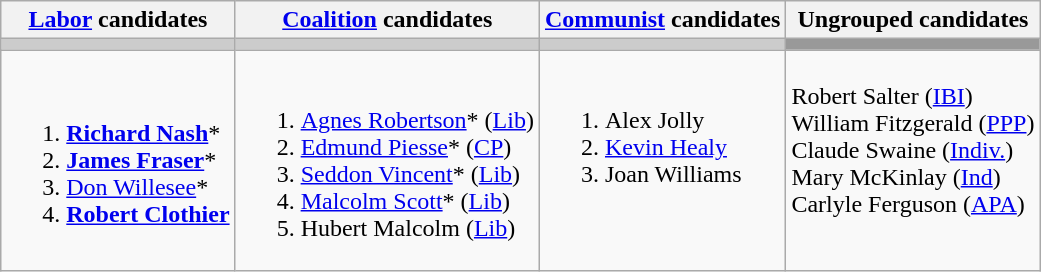<table class="wikitable">
<tr>
<th><a href='#'>Labor</a> candidates</th>
<th><a href='#'>Coalition</a> candidates</th>
<th><a href='#'>Communist</a> candidates</th>
<th>Ungrouped candidates</th>
</tr>
<tr bgcolor="#cccccc">
<td></td>
<td></td>
<td></td>
<td bgcolor="#999999"></td>
</tr>
<tr>
<td><br><ol><li><strong><a href='#'>Richard Nash</a></strong>*</li><li><strong><a href='#'>James Fraser</a></strong>*</li><li><a href='#'>Don Willesee</a>*</li><li><strong><a href='#'>Robert Clothier</a></strong></li></ol></td>
<td><br><ol><li><a href='#'>Agnes Robertson</a>* (<a href='#'>Lib</a>)</li><li><a href='#'>Edmund Piesse</a>* (<a href='#'>CP</a>)</li><li><a href='#'>Seddon Vincent</a>* (<a href='#'>Lib</a>)</li><li><a href='#'>Malcolm Scott</a>* (<a href='#'>Lib</a>)</li><li>Hubert Malcolm (<a href='#'>Lib</a>)</li></ol></td>
<td valign=top><br><ol><li>Alex Jolly</li><li><a href='#'>Kevin Healy</a></li><li>Joan Williams</li></ol></td>
<td valign=top><br>Robert Salter (<a href='#'>IBI</a>)<br>
William Fitzgerald (<a href='#'>PPP</a>)<br>
Claude Swaine (<a href='#'>Indiv.</a>)<br>
Mary McKinlay (<a href='#'>Ind</a>)<br>
Carlyle Ferguson (<a href='#'>APA</a>)</td>
</tr>
</table>
